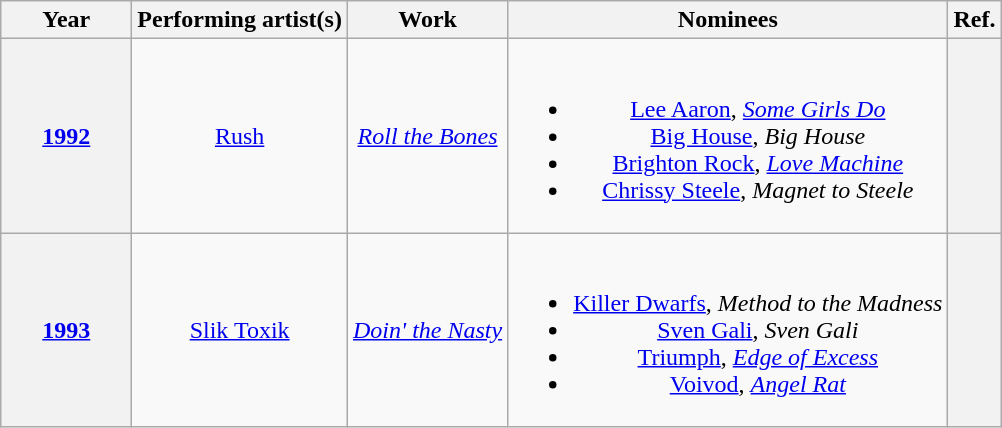<table class="wikitable plainrowheaders sortable" style="text-align:center;">
<tr>
<th scope="col" style="width:5em;">Year</th>
<th scope="col">Performing artist(s)</th>
<th scope="col">Work</th>
<th scope="col" class="unsortable">Nominees</th>
<th scope="col" class="unsortable">Ref.</th>
</tr>
<tr>
<th style="text-align:center;" scope="row"><a href='#'>1992</a></th>
<td scope="row"><a href='#'>Rush</a></td>
<td scope="row"><em><a href='#'>Roll the Bones</a></em></td>
<td><br><ul><li><a href='#'>Lee Aaron</a>, <em><a href='#'>Some Girls Do</a></em></li><li><a href='#'>Big House</a>, <em>Big House</em></li><li><a href='#'>Brighton Rock</a>, <em><a href='#'>Love Machine</a></em></li><li><a href='#'>Chrissy Steele</a>, <em>Magnet to Steele</em></li></ul></td>
<th style="text-align:center;" scope="row"></th>
</tr>
<tr>
<th style="text-align:center;" scope="row"><a href='#'>1993</a></th>
<td scope="row"><a href='#'>Slik Toxik</a></td>
<td scope="row"><em><a href='#'>Doin' the Nasty</a></em></td>
<td><br><ul><li><a href='#'>Killer Dwarfs</a>, <em>Method to the Madness</em></li><li><a href='#'>Sven Gali</a>, <em>Sven Gali</em></li><li><a href='#'>Triumph</a>, <em><a href='#'>Edge of Excess</a></em></li><li><a href='#'>Voivod</a>, <em><a href='#'>Angel Rat</a></em></li></ul></td>
<th style="text-align:center;" scope="row"></th>
</tr>
</table>
